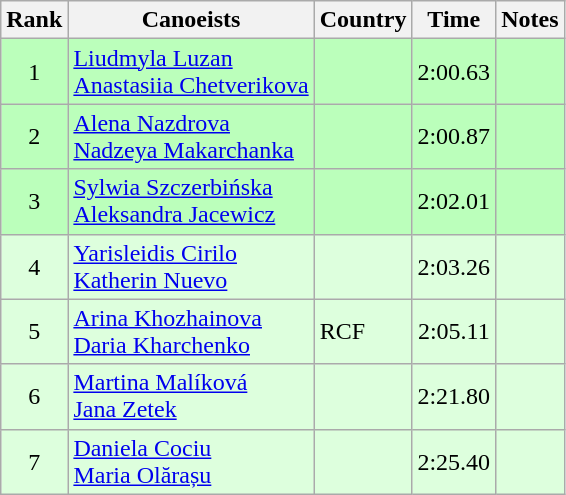<table class="wikitable" style="text-align:center">
<tr>
<th>Rank</th>
<th>Canoeists</th>
<th>Country</th>
<th>Time</th>
<th>Notes</th>
</tr>
<tr bgcolor=bbffbb>
<td>1</td>
<td align="left"><a href='#'>Liudmyla Luzan</a><br><a href='#'>Anastasiia Chetverikova</a></td>
<td align="left"></td>
<td>2:00.63</td>
<td></td>
</tr>
<tr bgcolor=bbffbb>
<td>2</td>
<td align="left"><a href='#'>Alena Nazdrova</a><br><a href='#'>Nadzeya Makarchanka</a></td>
<td align="left"></td>
<td>2:00.87</td>
<td></td>
</tr>
<tr bgcolor=bbffbb>
<td>3</td>
<td align="left"><a href='#'>Sylwia Szczerbińska</a><br><a href='#'>Aleksandra Jacewicz</a></td>
<td align="left"></td>
<td>2:02.01</td>
<td></td>
</tr>
<tr bgcolor=ddffdd>
<td>4</td>
<td align="left"><a href='#'>Yarisleidis Cirilo</a><br><a href='#'>Katherin Nuevo</a></td>
<td align="left"></td>
<td>2:03.26</td>
<td></td>
</tr>
<tr bgcolor=ddffdd>
<td>5</td>
<td align="left"><a href='#'>Arina Khozhainova</a><br><a href='#'>Daria Kharchenko</a></td>
<td align="left"> RCF</td>
<td>2:05.11</td>
<td></td>
</tr>
<tr bgcolor=ddffdd>
<td>6</td>
<td align="left"><a href='#'>Martina Malíková</a><br><a href='#'>Jana Zetek</a></td>
<td align="left"></td>
<td>2:21.80</td>
<td></td>
</tr>
<tr bgcolor=ddffdd>
<td>7</td>
<td align="left"><a href='#'>Daniela Cociu</a><br><a href='#'>Maria Olărașu</a></td>
<td align="left"></td>
<td>2:25.40</td>
<td></td>
</tr>
</table>
